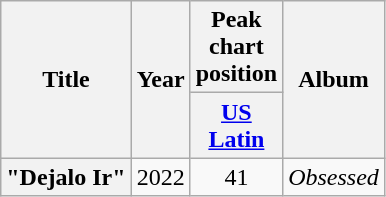<table class="wikitable plainrowheaders" style="text-align:center;">
<tr>
<th scope="col" rowspan="2">Title</th>
<th scope="col" rowspan="2">Year</th>
<th scope="col" colspan="1">Peak chart position</th>
<th scope="col" rowspan="2">Album</th>
</tr>
<tr>
<th scope="col" style="width:3em;"><a href='#'>US<br>Latin</a><br></th>
</tr>
<tr>
<th scope="row">"Dejalo Ir"</th>
<td>2022</td>
<td>41</td>
<td><em>Obsessed</em></td>
</tr>
</table>
